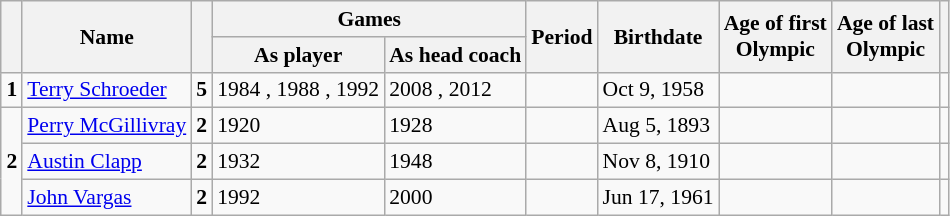<table class="wikitable sortable" style="text-align: left; font-size: 90%; margin-left: 1em;">
<tr>
<th rowspan="2"></th>
<th rowspan="2">Name</th>
<th rowspan="2"></th>
<th colspan="2">Games</th>
<th rowspan="2">Period</th>
<th rowspan="2">Birthdate</th>
<th rowspan="2">Age of first<br>Olympic </th>
<th rowspan="2">Age of last<br>Olympic </th>
<th rowspan="2"></th>
</tr>
<tr>
<th>As player</th>
<th>As head coach</th>
</tr>
<tr>
<td style="text-align: center;"><strong>1</strong></td>
<td data-sort-value="Schroeder, Terry"><a href='#'>Terry Schroeder</a></td>
<td style="text-align: center;"><strong>5</strong></td>
<td>1984 , 1988 , 1992</td>
<td>2008 , 2012</td>
<td></td>
<td>Oct 9, 1958</td>
<td></td>
<td></td>
<td></td>
</tr>
<tr>
<td rowspan="3" style="text-align: center;"><strong>2</strong></td>
<td data-sort-value="McGillivray, Perry"><a href='#'>Perry McGillivray</a></td>
<td style="text-align: center;"><strong>2</strong></td>
<td>1920</td>
<td>1928</td>
<td></td>
<td>Aug 5, 1893</td>
<td></td>
<td></td>
<td></td>
</tr>
<tr>
<td data-sort-value="Clapp, Austin"><a href='#'>Austin Clapp</a></td>
<td style="text-align: center;"><strong>2</strong></td>
<td>1932 </td>
<td>1948</td>
<td></td>
<td>Nov 8, 1910</td>
<td></td>
<td></td>
<td></td>
</tr>
<tr>
<td data-sort-value="Vargas, John"><a href='#'>John Vargas</a></td>
<td style="text-align: center;"><strong>2</strong></td>
<td>1992</td>
<td>2000</td>
<td></td>
<td>Jun 17, 1961</td>
<td></td>
<td></td>
<td></td>
</tr>
</table>
